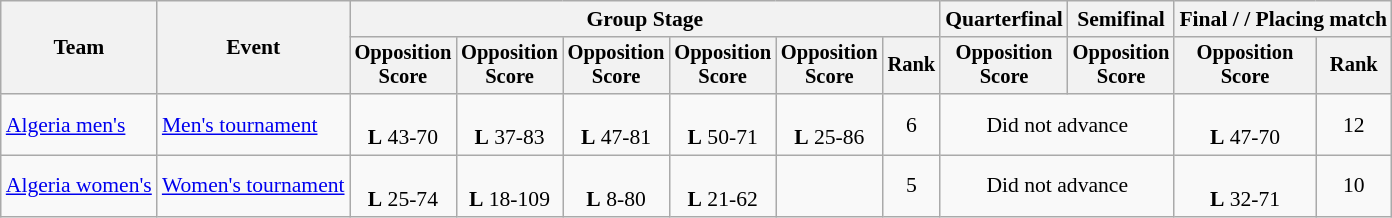<table class="wikitable" style="font-size:90%">
<tr>
<th rowspan=2>Team</th>
<th rowspan=2>Event</th>
<th colspan=6>Group Stage</th>
<th>Quarterfinal</th>
<th>Semifinal</th>
<th colspan=2>Final /  / Placing match</th>
</tr>
<tr style="font-size:95%">
<th>Opposition<br>Score</th>
<th>Opposition<br>Score</th>
<th>Opposition<br>Score</th>
<th>Opposition<br>Score</th>
<th>Opposition<br>Score</th>
<th>Rank</th>
<th>Opposition<br>Score</th>
<th>Opposition<br>Score</th>
<th>Opposition<br>Score</th>
<th>Rank</th>
</tr>
<tr align=center>
<td align=left><a href='#'>Algeria men's</a></td>
<td align=left><a href='#'>Men's tournament</a></td>
<td><br><strong>L</strong> 43-70</td>
<td><br><strong>L</strong> 37-83</td>
<td><br><strong>L</strong> 47-81</td>
<td><br><strong>L</strong> 50-71</td>
<td><br><strong>L</strong> 25-86</td>
<td>6</td>
<td colspan="2">Did not advance</td>
<td><br><strong>L</strong> 47-70</td>
<td>12</td>
</tr>
<tr align=center>
<td align=left><a href='#'>Algeria women's</a></td>
<td align=left><a href='#'>Women's tournament</a></td>
<td><br><strong>L</strong> 25-74</td>
<td><br><strong>L</strong> 18-109</td>
<td><br><strong>L</strong> 8-80</td>
<td><br><strong>L</strong> 21-62</td>
<td></td>
<td>5</td>
<td colspan="2">Did not advance</td>
<td><br><strong>L</strong> 32-71</td>
<td>10</td>
</tr>
</table>
